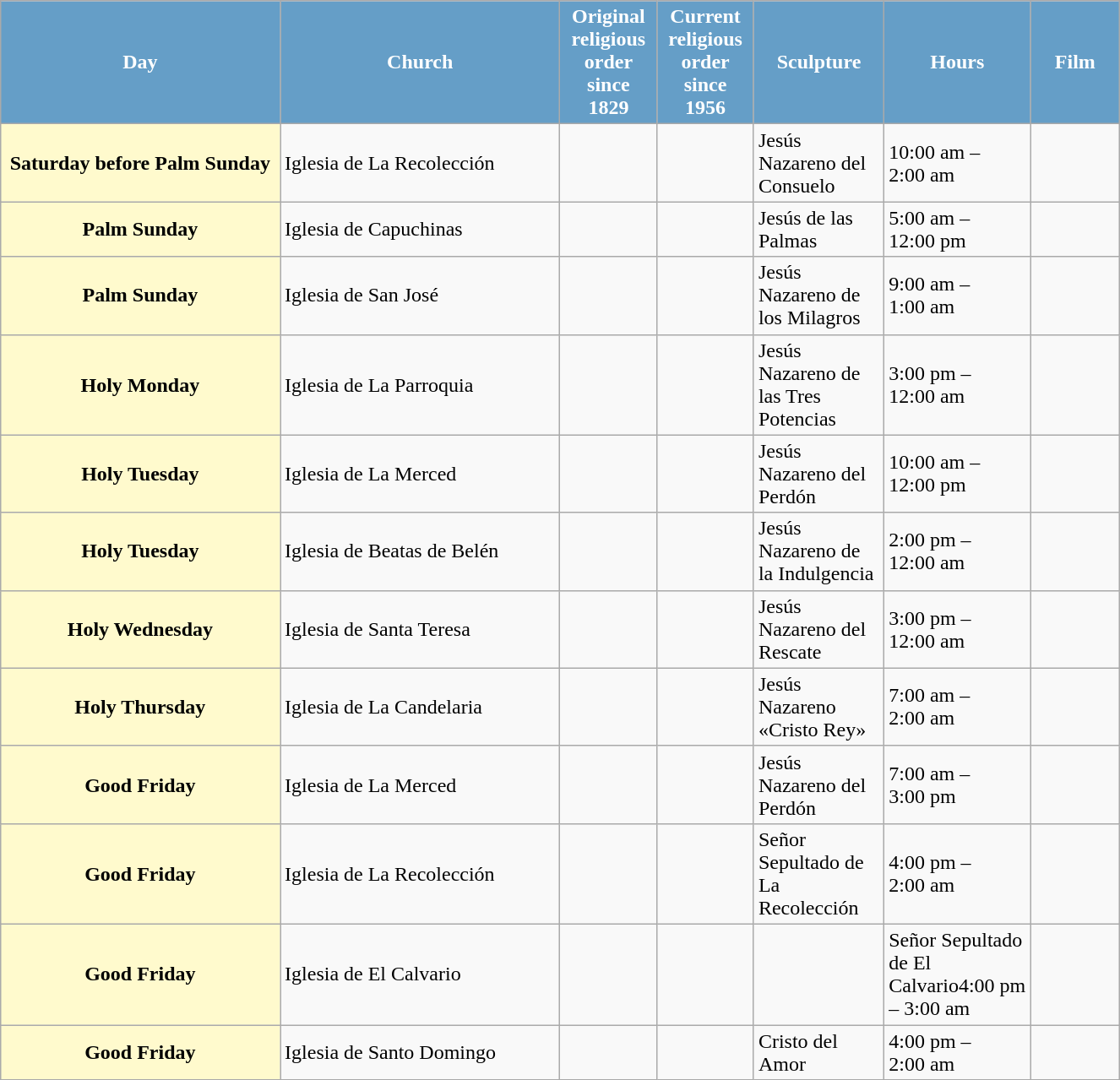<table class="mw-collapsible mw-collapsed wikitable sortable" width=70% style="margin:1em auto;">
<tr style="color:white;">
<th style="background:#659ec7;" align=center width=25%><strong>Day</strong></th>
<th style="background:#659ec7;" align=center width=25%><strong>Church</strong></th>
<th style="background:#659ec7;" align=center><strong>Original religious order</strong><br>since 1829</th>
<th style="background:#659ec7;" align=center><strong>Current religious order</strong><br>since 1956</th>
<th style="background:#659ec7;" align=center><strong>Sculpture</strong></th>
<th style="background:#659ec7;" align=center width=10%><strong>Hours</strong></th>
<th style="background:#659ec7;" align=center width=8%><strong>Film</strong></th>
</tr>
<tr>
<th style="background:lemonchiffon;">Saturday before Palm Sunday</th>
<td>Iglesia de La Recolección</td>
<td></td>
<td></td>
<td>Jesús Nazareno del Consuelo</td>
<td>10:00 am – 2:00 am</td>
<td></td>
</tr>
<tr>
<th style="background:lemonchiffon;">Palm Sunday</th>
<td>Iglesia de Capuchinas</td>
<td></td>
<td></td>
<td>Jesús de las Palmas</td>
<td>5:00 am – 12:00 pm</td>
<td></td>
</tr>
<tr>
<th style="background:lemonchiffon;">Palm Sunday</th>
<td>Iglesia de San José</td>
<td></td>
<td></td>
<td>Jesús Nazareno de los Milagros</td>
<td>9:00 am – 1:00 am</td>
<td></td>
</tr>
<tr>
<th style="background:lemonchiffon;">Holy Monday</th>
<td>Iglesia de La Parroquia</td>
<td></td>
<td></td>
<td>Jesús Nazareno de las Tres Potencias</td>
<td>3:00 pm – 12:00 am</td>
<td></td>
</tr>
<tr>
<th style="background:lemonchiffon;">Holy Tuesday</th>
<td>Iglesia de La Merced</td>
<td></td>
<td></td>
<td>Jesús Nazareno del Perdón</td>
<td>10:00 am – 12:00 pm</td>
<td></td>
</tr>
<tr>
<th style="background:lemonchiffon;">Holy Tuesday</th>
<td>Iglesia de Beatas de Belén</td>
<td></td>
<td></td>
<td>Jesús Nazareno de la Indulgencia</td>
<td>2:00 pm – 12:00 am</td>
<td></td>
</tr>
<tr>
<th style="background:lemonchiffon;">Holy Wednesday</th>
<td>Iglesia de Santa Teresa</td>
<td></td>
<td></td>
<td>Jesús Nazareno del Rescate</td>
<td>3:00 pm – 12:00 am</td>
<td></td>
</tr>
<tr>
<th style="background:lemonchiffon;">Holy Thursday</th>
<td>Iglesia de La Candelaria</td>
<td></td>
<td></td>
<td>Jesús Nazareno «Cristo Rey»</td>
<td>7:00 am – 2:00 am</td>
<td></td>
</tr>
<tr>
<th style="background:lemonchiffon;">Good Friday</th>
<td>Iglesia de La Merced</td>
<td></td>
<td></td>
<td>Jesús Nazareno del Perdón</td>
<td>7:00 am – 3:00 pm</td>
<td></td>
</tr>
<tr>
<th style="background:lemonchiffon;">Good Friday</th>
<td>Iglesia de La Recolección</td>
<td></td>
<td><br></td>
<td>Señor Sepultado de La Recolección</td>
<td>4:00 pm – 2:00 am</td>
<td></td>
</tr>
<tr>
<th style="background:lemonchiffon;">Good Friday</th>
<td>Iglesia de El Calvario</td>
<td></td>
<td></td>
<td></td>
<td>Señor Sepultado de El Calvario4:00 pm – 3:00 am</td>
<td></td>
</tr>
<tr>
<th style="background:lemonchiffon;">Good Friday</th>
<td>Iglesia de Santo Domingo</td>
<td></td>
<td></td>
<td>Cristo del Amor</td>
<td>4:00 pm – 2:00 am</td>
<td></td>
</tr>
</table>
